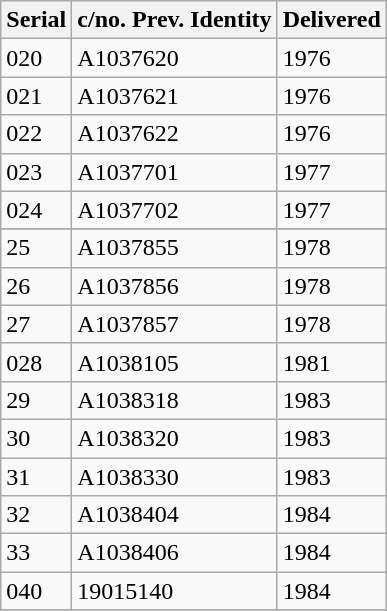<table class="wikitable sortable">
<tr>
<th>Serial</th>
<th>c/no.  Prev. Identity</th>
<th>Delivered</th>
</tr>
<tr>
<td>020</td>
<td>A1037620</td>
<td>1976</td>
</tr>
<tr>
<td>021</td>
<td>A1037621</td>
<td>1976</td>
</tr>
<tr>
<td>022</td>
<td>A1037622</td>
<td>1976</td>
</tr>
<tr>
<td>023</td>
<td>A1037701</td>
<td>1977</td>
</tr>
<tr>
<td>024</td>
<td>A1037702</td>
<td>1977</td>
</tr>
<tr>
</tr>
<tr>
<td>25</td>
<td>A1037855</td>
<td>1978</td>
</tr>
<tr>
<td>26</td>
<td>A1037856</td>
<td>1978</td>
</tr>
<tr>
<td>27</td>
<td>A1037857</td>
<td>1978</td>
</tr>
<tr>
<td>028</td>
<td>A1038105</td>
<td>1981</td>
</tr>
<tr>
<td>29</td>
<td>A1038318</td>
<td>1983</td>
</tr>
<tr>
<td>30</td>
<td>A1038320</td>
<td>1983</td>
</tr>
<tr>
<td>31</td>
<td>A1038330</td>
<td>1983</td>
</tr>
<tr>
<td>32</td>
<td>A1038404</td>
<td>1984</td>
</tr>
<tr>
<td>33</td>
<td>A1038406</td>
<td>1984</td>
</tr>
<tr>
<td>040</td>
<td>19015140</td>
<td>1984</td>
</tr>
<tr>
</tr>
</table>
